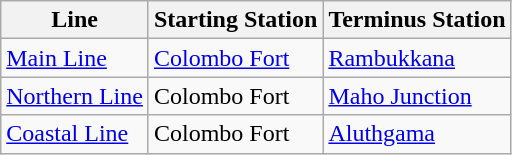<table class="wikitable">
<tr>
<th>Line</th>
<th>Starting Station</th>
<th>Terminus Station</th>
</tr>
<tr>
<td><a href='#'>Main Line</a></td>
<td><a href='#'>Colombo Fort</a></td>
<td><a href='#'>Rambukkana</a></td>
</tr>
<tr>
<td><a href='#'>Northern Line</a></td>
<td>Colombo Fort</td>
<td><a href='#'>Maho Junction</a></td>
</tr>
<tr>
<td><a href='#'>Coastal Line</a></td>
<td>Colombo Fort</td>
<td><a href='#'>Aluthgama</a></td>
</tr>
</table>
